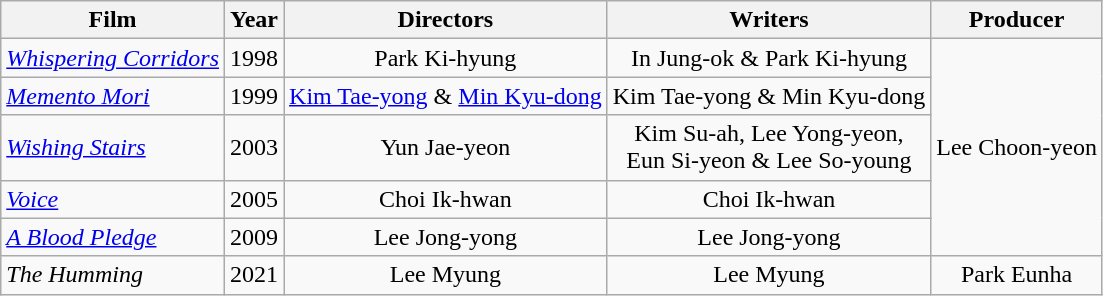<table class="wikitable sortable">
<tr>
<th align="center">Film</th>
<th align="center">Year</th>
<th align="center">Directors</th>
<th align="center">Writers</th>
<th align="center">Producer</th>
</tr>
<tr>
<td><em><a href='#'>Whispering Corridors</a></em></td>
<td>1998</td>
<td align="center">Park Ki-hyung</td>
<td align="center">In Jung-ok & Park Ki-hyung</td>
<td align="center" rowspan="5">Lee Choon-yeon</td>
</tr>
<tr>
<td><em><a href='#'>Memento Mori</a></em></td>
<td>1999</td>
<td align="center"><a href='#'>Kim Tae-yong</a> & <a href='#'>Min Kyu-dong</a></td>
<td align="center">Kim Tae-yong & Min Kyu-dong</td>
</tr>
<tr>
<td><em><a href='#'>Wishing Stairs</a></em></td>
<td>2003</td>
<td align="center">Yun Jae-yeon</td>
<td align="center">Kim Su-ah, Lee Yong-yeon,  <br> Eun Si-yeon & Lee So-young</td>
</tr>
<tr>
<td><em><a href='#'>Voice</a></em></td>
<td>2005</td>
<td align="center">Choi Ik-hwan</td>
<td align="center">Choi Ik-hwan</td>
</tr>
<tr>
<td><em><a href='#'>A Blood Pledge</a></em></td>
<td>2009</td>
<td align="center">Lee Jong-yong</td>
<td align="center">Lee Jong-yong</td>
</tr>
<tr>
<td><em>The Humming</em></td>
<td>2021</td>
<td align="center">Lee Myung</td>
<td align="center">Lee Myung</td>
<td align="center">Park Eunha</td>
</tr>
</table>
